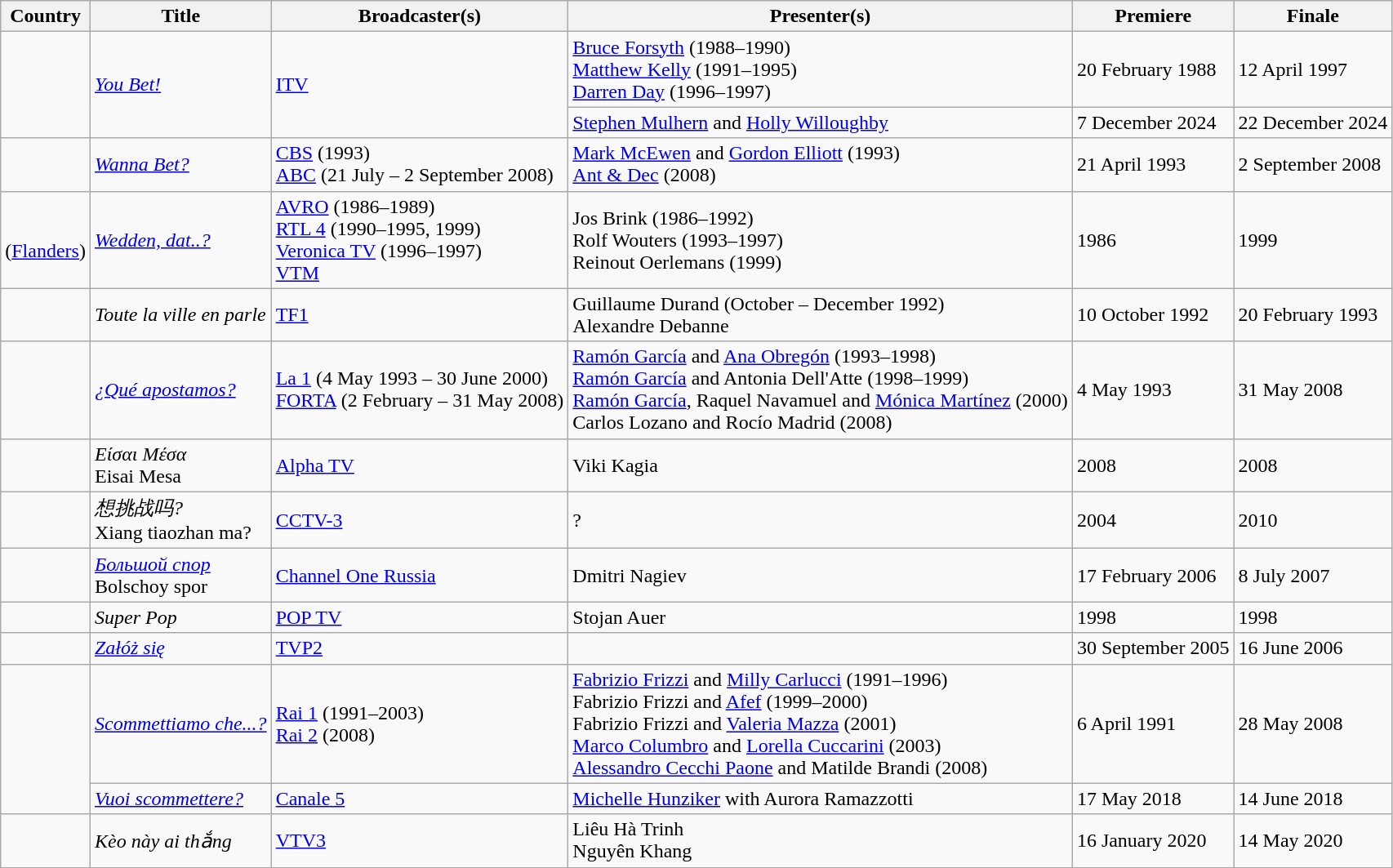<table class="wikitable">
<tr>
<th>Country</th>
<th>Title</th>
<th>Broadcaster(s)</th>
<th>Presenter(s)</th>
<th>Premiere</th>
<th>Finale</th>
</tr>
<tr>
<td rowspan="2"></td>
<td rowspan="2"><em><a href='#'>You Bet!</a></em></td>
<td rowspan="2"><a href='#'>ITV</a></td>
<td><a href='#'>Bruce Forsyth</a> (1988–1990)<br><a href='#'>Matthew Kelly</a> (1991–1995)<br><a href='#'>Darren Day</a> (1996–1997)</td>
<td>20 February 1988</td>
<td>12 April 1997</td>
</tr>
<tr>
<td><a href='#'>Stephen Mulhern</a> and <a href='#'>Holly Willoughby</a></td>
<td>7 December 2024</td>
<td>22 December 2024</td>
</tr>
<tr>
<td></td>
<td><em><a href='#'>Wanna Bet?</a></em></td>
<td><a href='#'>CBS</a> (1993)<br><a href='#'>ABC</a> (21 July – 2 September 2008)</td>
<td><a href='#'>Mark McEwen</a> and <a href='#'>Gordon Elliott</a> (1993)<br><a href='#'>Ant & Dec</a> (2008)</td>
<td>21 April 1993</td>
<td>2 September 2008</td>
</tr>
<tr>
<td><br> (<a href='#'>Flanders</a>)</td>
<td><em><a href='#'>Wedden, dat..?</a></em></td>
<td><a href='#'>AVRO</a> (1986–1989)<br><a href='#'>RTL 4</a> (1990–1995, 1999)<br><a href='#'>Veronica TV</a> (1996–1997)<br><a href='#'>VTM</a></td>
<td>Jos Brink (1986–1992)<br>Rolf Wouters (1993–1997)<br>Reinout Oerlemans (1999)</td>
<td>1986</td>
<td>1999</td>
</tr>
<tr>
<td></td>
<td><em>Toute la ville en parle</em></td>
<td><a href='#'>TF1</a></td>
<td>Guillaume Durand (October – December 1992)<br>Alexandre Debanne</td>
<td>10 October 1992</td>
<td>20 February 1993</td>
</tr>
<tr>
<td></td>
<td><em><a href='#'>¿Qué apostamos?</a></em></td>
<td><a href='#'>La 1</a> (4 May 1993 – 30 June 2000)<br><a href='#'>FORTA</a> (2 February – 31 May 2008)</td>
<td><a href='#'>Ramón García</a> and <a href='#'>Ana Obregón</a> (1993–1998)<br><a href='#'>Ramón García</a> and Antonia Dell'Atte (1998–1999)<br><a href='#'>Ramón García</a>, Raquel Navamuel and <a href='#'>Mónica Martínez</a> (2000)<br>Carlos Lozano and Rocío Madrid (2008)</td>
<td>4 May 1993</td>
<td>31 May 2008</td>
</tr>
<tr>
<td></td>
<td><em>Είσαι Μέσα</em><br>Eisai Mesa</td>
<td><a href='#'>Alpha TV</a></td>
<td>Viki Kagia</td>
<td>2008</td>
<td>2008</td>
</tr>
<tr>
<td></td>
<td><em>想挑战吗?</em><br>Xiang tiaozhan ma?</td>
<td><a href='#'>CCTV-3</a></td>
<td>?</td>
<td>2004</td>
<td>2010</td>
</tr>
<tr>
<td></td>
<td><em><a href='#'>Большой спор</a></em><br>Bolschoy spor</td>
<td><a href='#'>Channel One Russia</a></td>
<td>Dmitri Nagiev</td>
<td>17 February 2006</td>
<td>8 July 2007</td>
</tr>
<tr>
<td></td>
<td><em>Super Pop</em></td>
<td><a href='#'>POP TV</a></td>
<td>Stojan Auer</td>
<td>1998</td>
<td>1998</td>
</tr>
<tr>
<td></td>
<td><em><a href='#'>Załóż się</a></em></td>
<td><a href='#'>TVP2</a></td>
<td><br></td>
<td>30 September 2005</td>
<td>16 June 2006</td>
</tr>
<tr>
<td rowspan=2></td>
<td><em><a href='#'>Scommettiamo che...?</a></em></td>
<td><a href='#'>Rai 1</a> (1991–2003)<br><a href='#'>Rai 2</a> (2008)</td>
<td><a href='#'>Fabrizio Frizzi</a> and <a href='#'>Milly Carlucci</a> (1991–1996)<br>Fabrizio Frizzi and <a href='#'>Afef</a> (1999–2000)<br>Fabrizio Frizzi and <a href='#'>Valeria Mazza</a> (2001)<br><a href='#'>Marco Columbro</a> and <a href='#'>Lorella Cuccarini</a> (2003)<br><a href='#'>Alessandro Cecchi Paone</a> and Matilde Brandi (2008)</td>
<td>6 April 1991</td>
<td>28 May 2008</td>
</tr>
<tr>
<td><em><a href='#'>Vuoi scommettere?</a></em></td>
<td><a href='#'>Canale 5</a></td>
<td><a href='#'>Michelle Hunziker</a> with Aurora Ramazzotti</td>
<td>17 May 2018</td>
<td>14 June 2018</td>
</tr>
<tr>
<td rowspan=1></td>
<td><em>Kèo này ai thắng</em></td>
<td><a href='#'>VTV3</a></td>
<td>Liêu Hà Trinh <br> Nguyên Khang</td>
<td>16 January 2020</td>
<td>14 May 2020</td>
</tr>
</table>
